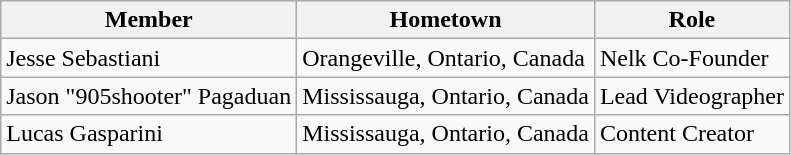<table class="wikitable">
<tr>
<th>Member</th>
<th>Hometown</th>
<th>Role</th>
</tr>
<tr>
<td>Jesse Sebastiani</td>
<td>Orangeville, Ontario, Canada</td>
<td>Nelk Co-Founder</td>
</tr>
<tr>
<td>Jason "905shooter" Pagaduan</td>
<td>Mississauga, Ontario, Canada</td>
<td>Lead Videographer</td>
</tr>
<tr>
<td>Lucas Gasparini</td>
<td>Mississauga, Ontario, Canada</td>
<td>Content Creator</td>
</tr>
</table>
